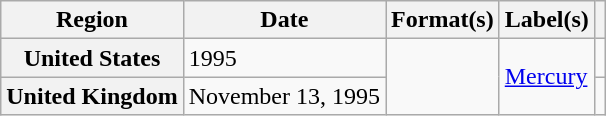<table class="wikitable plainrowheaders">
<tr>
<th scope="col">Region</th>
<th scope="col">Date</th>
<th scope="col">Format(s)</th>
<th scope="col">Label(s)</th>
<th scope="col"></th>
</tr>
<tr>
<th scope="row">United States</th>
<td>1995</td>
<td rowspan="2"></td>
<td rowspan="2"><a href='#'>Mercury</a></td>
<td></td>
</tr>
<tr>
<th scope="row">United Kingdom</th>
<td>November 13, 1995</td>
<td></td>
</tr>
</table>
